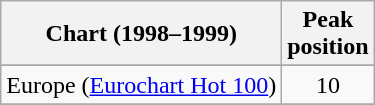<table class="wikitable sortable">
<tr>
<th>Chart (1998–1999)</th>
<th>Peak<br>position</th>
</tr>
<tr>
</tr>
<tr>
</tr>
<tr>
</tr>
<tr>
<td>Europe (<a href='#'>Eurochart Hot 100</a>)</td>
<td align="center">10</td>
</tr>
<tr>
</tr>
<tr>
</tr>
<tr>
</tr>
<tr>
</tr>
<tr>
</tr>
<tr>
</tr>
<tr>
</tr>
</table>
